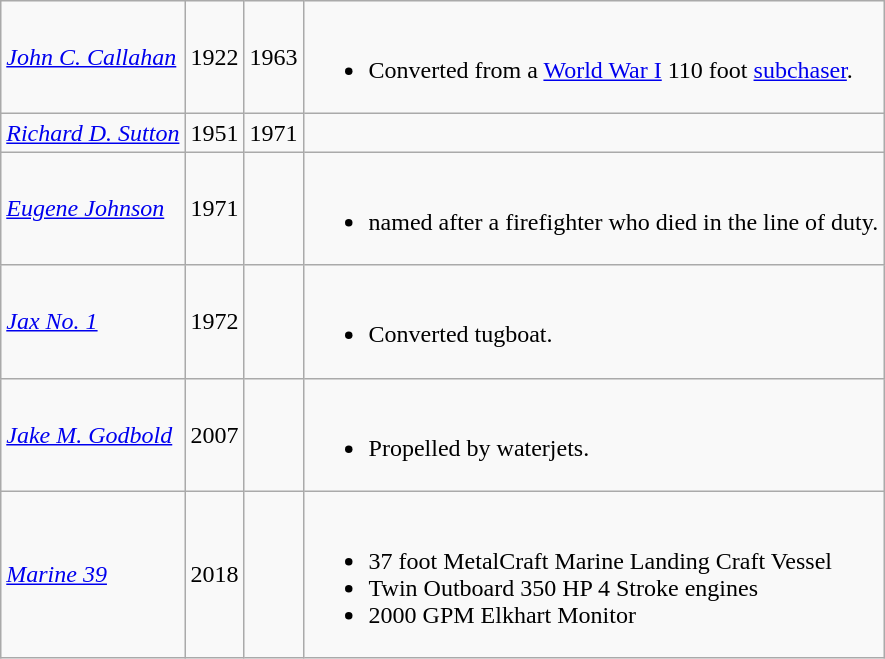<table class="wikitable sortable">
<tr>
<td><em><a href='#'>John C. Callahan</a></em></td>
<td>1922</td>
<td>1963</td>
<td><br><ul><li>Converted from a <a href='#'>World War I</a> 110 foot <a href='#'>subchaser</a>.</li></ul></td>
</tr>
<tr>
<td><em><a href='#'>Richard D. Sutton</a></em></td>
<td>1951</td>
<td>1971</td>
<td></td>
</tr>
<tr>
<td><em><a href='#'>Eugene Johnson</a></em></td>
<td>1971</td>
<td></td>
<td><br><ul><li>named after a firefighter who died in the line of duty.</li></ul></td>
</tr>
<tr>
<td><em><a href='#'>Jax No. 1</a></em></td>
<td>1972</td>
<td></td>
<td><br><ul><li>Converted tugboat.</li></ul></td>
</tr>
<tr>
<td><em><a href='#'>Jake M. Godbold</a></em></td>
<td>2007</td>
<td></td>
<td><br><ul><li>Propelled by waterjets.</li></ul></td>
</tr>
<tr>
<td><em><a href='#'>Marine 39</a></em></td>
<td>2018</td>
<td></td>
<td><br><ul><li>37 foot MetalCraft Marine Landing Craft Vessel</li><li>Twin Outboard 350 HP 4 Stroke engines</li><li>2000 GPM Elkhart Monitor</li></ul></td>
</tr>
</table>
